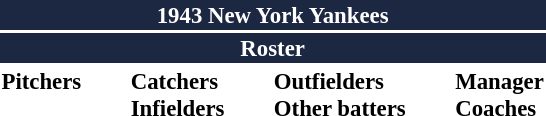<table class="toccolours" style="font-size: 95%;">
<tr>
<th colspan="10" style="background-color: #1c2841; color: white; text-align: center;">1943 New York Yankees</th>
</tr>
<tr>
<td colspan="10" style="background-color: #1c2841; color: white; text-align: center;"><strong>Roster</strong></td>
</tr>
<tr>
<td valign="top"><strong>Pitchers</strong><br>









</td>
<td width="25px"></td>
<td valign="top"><strong>Catchers</strong><br>


<strong>Infielders</strong>





</td>
<td width="25px"></td>
<td valign="top"><strong>Outfielders</strong><br>




<strong>Other batters</strong>
</td>
<td width="25px"></td>
<td valign="top"><strong>Manager</strong><br>
<strong>Coaches</strong>


</td>
</tr>
</table>
